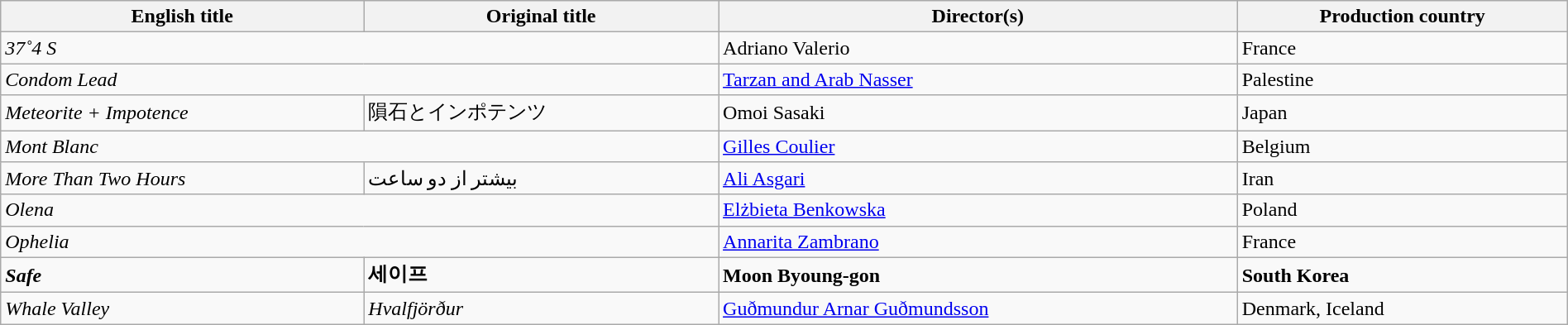<table class="wikitable" width="100%" cellpadding="5">
<tr>
<th scope="col">English title</th>
<th scope="col">Original title</th>
<th scope="col">Director(s)</th>
<th scope="col">Production country</th>
</tr>
<tr>
<td colspan=2><em>37˚4 S</em></td>
<td data-sort-value="Valerio">Adriano Valerio</td>
<td>France</td>
</tr>
<tr>
<td colspan=2><em>Condom Lead</em></td>
<td><a href='#'>Tarzan and Arab Nasser</a></td>
<td>Palestine</td>
</tr>
<tr>
<td><em>Meteorite + Impotence</em></td>
<td data-sort-value="Inseki">隕石とインポテンツ</td>
<td data-sort-value="Sasaki">Omoi Sasaki</td>
<td>Japan</td>
</tr>
<tr>
<td colspan=2><em>Mont Blanc</em></td>
<td data-sort-value="Coulier"><a href='#'>Gilles Coulier</a></td>
<td>Belgium</td>
</tr>
<tr>
<td><em>More Than Two Hours</em></td>
<td data-sort-value="Bishtar">بیشتر از دو ساعت</td>
<td data-sort-value="Asgari"><a href='#'>Ali Asgari</a></td>
<td>Iran</td>
</tr>
<tr>
<td colspan=2><em>Olena</em></td>
<td data-sort-value="Benkowska"><a href='#'>Elżbieta Benkowska</a></td>
<td>Poland</td>
</tr>
<tr>
<td colspan=2><em>Ophelia</em></td>
<td data-sort-value="Zambrano"><a href='#'>Annarita Zambrano</a></td>
<td>France</td>
</tr>
<tr -style="background:#FFDEAD;">
<td><strong><em>Safe</em></strong></td>
<td data-sort-value="Seipeu"><strong>세이프</strong></td>
<td><strong>Moon Byoung-gon</strong></td>
<td><strong>South Korea</strong></td>
</tr>
<tr>
<td><em>Whale Valley</em></td>
<td><em>Hvalfjörður</em></td>
<td data-sort-value="Guðmundsson"><a href='#'>Guðmundur Arnar Guðmundsson</a></td>
<td>Denmark, Iceland</td>
</tr>
</table>
